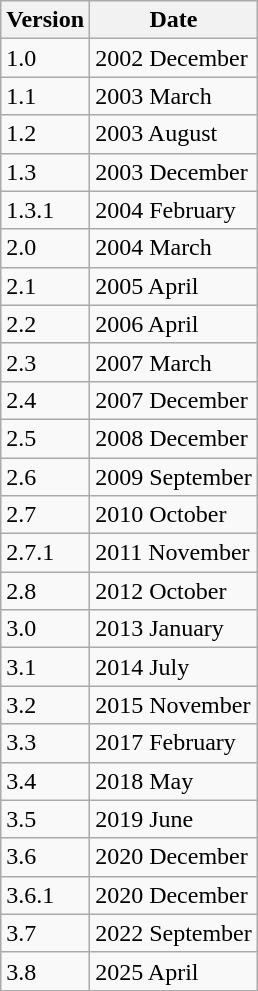<table class="wikitable sortable">
<tr>
<th>Version</th>
<th dmy>Date</th>
</tr>
<tr>
<td>1.0</td>
<td>2002 December</td>
</tr>
<tr>
<td>1.1</td>
<td>2003 March</td>
</tr>
<tr>
<td>1.2</td>
<td>2003 August</td>
</tr>
<tr>
<td>1.3</td>
<td>2003 December</td>
</tr>
<tr>
<td>1.3.1</td>
<td>2004 February</td>
</tr>
<tr>
<td>2.0</td>
<td>2004 March</td>
</tr>
<tr>
<td>2.1</td>
<td>2005 April</td>
</tr>
<tr>
<td>2.2</td>
<td>2006 April</td>
</tr>
<tr>
<td>2.3</td>
<td>2007 March</td>
</tr>
<tr>
<td>2.4</td>
<td>2007 December</td>
</tr>
<tr>
<td>2.5</td>
<td>2008 December</td>
</tr>
<tr>
<td>2.6</td>
<td>2009 September</td>
</tr>
<tr>
<td>2.7</td>
<td>2010 October</td>
</tr>
<tr>
<td>2.7.1</td>
<td>2011 November</td>
</tr>
<tr>
<td>2.8</td>
<td>2012 October</td>
</tr>
<tr>
<td>3.0</td>
<td>2013 January</td>
</tr>
<tr>
<td>3.1</td>
<td>2014 July</td>
</tr>
<tr>
<td>3.2</td>
<td>2015 November</td>
</tr>
<tr>
<td>3.3</td>
<td>2017 February</td>
</tr>
<tr>
<td>3.4</td>
<td>2018 May</td>
</tr>
<tr>
<td>3.5</td>
<td>2019 June</td>
</tr>
<tr>
<td>3.6</td>
<td>2020 December</td>
</tr>
<tr>
<td>3.6.1</td>
<td>2020 December</td>
</tr>
<tr>
<td>3.7</td>
<td>2022 September</td>
</tr>
<tr>
<td>3.8</td>
<td>2025 April</td>
</tr>
</table>
